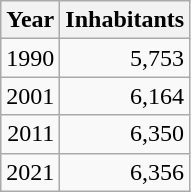<table cellspacing="0" cellpadding="0">
<tr>
<td valign="top"><br><table class="wikitable sortable zebra hintergrundfarbe5">
<tr>
<th>Year</th>
<th>Inhabitants</th>
</tr>
<tr align="right">
<td>1990</td>
<td>5,753</td>
</tr>
<tr align="right">
<td>2001</td>
<td>6,164</td>
</tr>
<tr align="right">
<td>2011</td>
<td>6,350</td>
</tr>
<tr align="right">
<td>2021</td>
<td>6,356</td>
</tr>
</table>
</td>
</tr>
</table>
